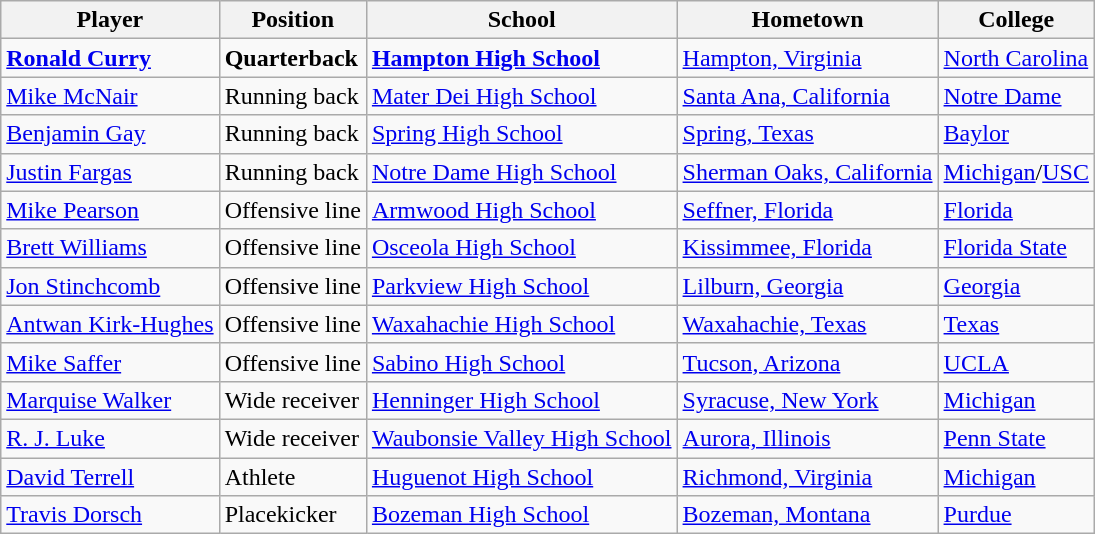<table class="wikitable">
<tr>
<th>Player</th>
<th>Position</th>
<th>School</th>
<th>Hometown</th>
<th>College</th>
</tr>
<tr>
<td><strong><a href='#'>Ronald Curry</a></strong></td>
<td><strong>Quarterback</strong></td>
<td><strong><a href='#'>Hampton High School</a></strong></td>
<td><a href='#'>Hampton, Virginia</a></td>
<td><a href='#'>North Carolina</a></td>
</tr>
<tr>
<td><a href='#'>Mike McNair</a></td>
<td>Running back</td>
<td><a href='#'>Mater Dei High School</a></td>
<td><a href='#'>Santa Ana, California</a></td>
<td><a href='#'>Notre Dame</a></td>
</tr>
<tr>
<td><a href='#'>Benjamin Gay</a></td>
<td>Running back</td>
<td><a href='#'>Spring High School</a></td>
<td><a href='#'>Spring, Texas</a></td>
<td><a href='#'>Baylor</a></td>
</tr>
<tr>
<td><a href='#'>Justin Fargas</a></td>
<td>Running back</td>
<td><a href='#'>Notre Dame High School</a></td>
<td><a href='#'>Sherman Oaks, California</a></td>
<td><a href='#'>Michigan</a>/<a href='#'>USC</a></td>
</tr>
<tr>
<td><a href='#'>Mike Pearson</a></td>
<td>Offensive line</td>
<td><a href='#'>Armwood High School</a></td>
<td><a href='#'>Seffner, Florida</a></td>
<td><a href='#'>Florida</a></td>
</tr>
<tr>
<td><a href='#'>Brett Williams</a></td>
<td>Offensive line</td>
<td><a href='#'>Osceola High School</a></td>
<td><a href='#'>Kissimmee, Florida</a></td>
<td><a href='#'>Florida State</a></td>
</tr>
<tr>
<td><a href='#'>Jon Stinchcomb</a></td>
<td>Offensive line</td>
<td><a href='#'>Parkview High School</a></td>
<td><a href='#'>Lilburn, Georgia</a></td>
<td><a href='#'>Georgia</a></td>
</tr>
<tr>
<td><a href='#'>Antwan Kirk-Hughes</a></td>
<td>Offensive line</td>
<td><a href='#'>Waxahachie High School</a></td>
<td><a href='#'>Waxahachie, Texas</a></td>
<td><a href='#'>Texas</a></td>
</tr>
<tr>
<td><a href='#'>Mike Saffer</a></td>
<td>Offensive line</td>
<td><a href='#'>Sabino High School</a></td>
<td><a href='#'>Tucson, Arizona</a></td>
<td><a href='#'>UCLA</a></td>
</tr>
<tr>
<td><a href='#'>Marquise Walker</a></td>
<td>Wide receiver</td>
<td><a href='#'>Henninger High School</a></td>
<td><a href='#'>Syracuse, New York</a></td>
<td><a href='#'>Michigan</a></td>
</tr>
<tr>
<td><a href='#'>R. J. Luke</a></td>
<td>Wide receiver</td>
<td><a href='#'>Waubonsie Valley High School</a></td>
<td><a href='#'>Aurora, Illinois</a></td>
<td><a href='#'>Penn State</a></td>
</tr>
<tr>
<td><a href='#'>David Terrell</a></td>
<td>Athlete</td>
<td><a href='#'>Huguenot High School</a></td>
<td><a href='#'>Richmond, Virginia</a></td>
<td><a href='#'>Michigan</a></td>
</tr>
<tr>
<td><a href='#'>Travis Dorsch</a></td>
<td>Placekicker</td>
<td><a href='#'>Bozeman High School</a></td>
<td><a href='#'>Bozeman, Montana</a></td>
<td><a href='#'>Purdue</a></td>
</tr>
</table>
